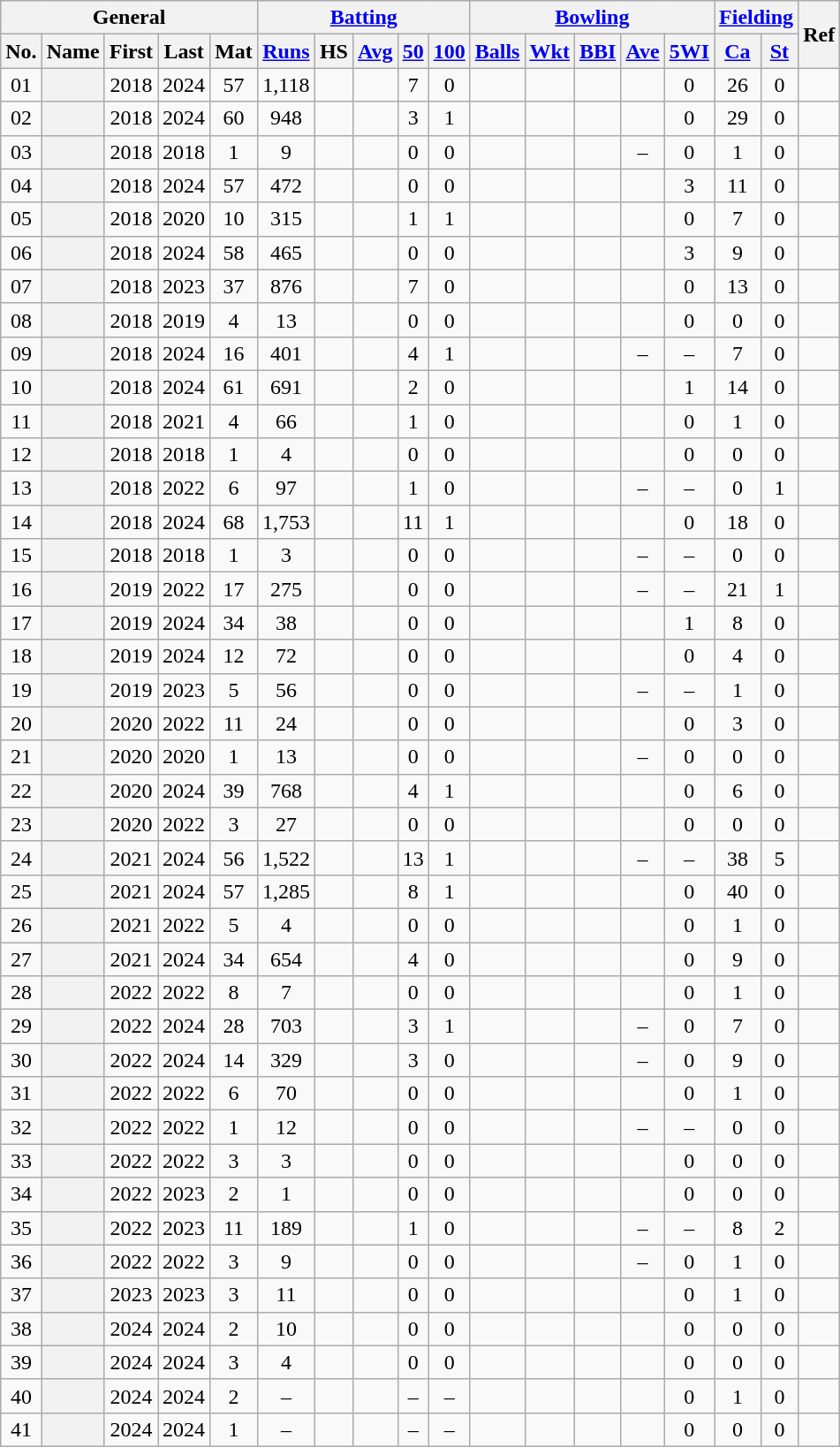<table class="wikitable sortable plainrowheaders">
<tr align="center">
<th scope="col" colspan=5 class="unsortable">General</th>
<th scope="col" colspan=5 class="unsortable"><a href='#'>Batting</a></th>
<th scope="col" colspan=5 class="unsortable"><a href='#'>Bowling</a></th>
<th scope="col" colspan=2 class="unsortable"><a href='#'>Fielding</a></th>
<th scope="col" rowspan=2 class="unsortable">Ref</th>
</tr>
<tr align="center">
<th scope="col">No.</th>
<th scope="col">Name</th>
<th scope="col">First</th>
<th scope="col">Last</th>
<th scope="col">Mat</th>
<th scope="col"><a href='#'>Runs</a></th>
<th scope="col">HS</th>
<th scope="col"><a href='#'>Avg</a></th>
<th scope="col"><a href='#'>50</a></th>
<th scope="col"><a href='#'>100</a></th>
<th scope="col"><a href='#'>Balls</a></th>
<th scope="col"><a href='#'>Wkt</a></th>
<th scope="col"><a href='#'>BBI</a></th>
<th scope="col"><a href='#'>Ave</a></th>
<th><a href='#'>5WI</a></th>
<th scope="col"><a href='#'>Ca</a></th>
<th scope="col"><a href='#'>St</a></th>
</tr>
<tr align="center">
<td><span>0</span>1</td>
<th scope="row"></th>
<td>2018</td>
<td>2024</td>
<td>57</td>
<td>1,118</td>
<td></td>
<td></td>
<td>7</td>
<td>0</td>
<td></td>
<td></td>
<td></td>
<td></td>
<td>0</td>
<td>26</td>
<td>0</td>
<td></td>
</tr>
<tr align="center">
<td><span>0</span>2</td>
<th scope="row"></th>
<td>2018</td>
<td>2024</td>
<td>60</td>
<td>948</td>
<td></td>
<td></td>
<td>3</td>
<td>1</td>
<td></td>
<td></td>
<td></td>
<td></td>
<td>0</td>
<td>29</td>
<td>0</td>
<td></td>
</tr>
<tr align="center">
<td><span>0</span>3</td>
<th scope="row"></th>
<td>2018</td>
<td>2018</td>
<td>1</td>
<td>9</td>
<td></td>
<td></td>
<td>0</td>
<td>0</td>
<td></td>
<td></td>
<td></td>
<td>–</td>
<td>0</td>
<td>1</td>
<td>0</td>
<td></td>
</tr>
<tr align="center">
<td><span>0</span>4</td>
<th scope="row"></th>
<td>2018</td>
<td>2024</td>
<td>57</td>
<td>472</td>
<td></td>
<td></td>
<td>0</td>
<td>0</td>
<td></td>
<td></td>
<td></td>
<td></td>
<td>3</td>
<td>11</td>
<td>0</td>
<td></td>
</tr>
<tr align="center">
<td><span>0</span>5</td>
<th scope="row"></th>
<td>2018</td>
<td>2020</td>
<td>10</td>
<td>315</td>
<td></td>
<td></td>
<td>1</td>
<td>1</td>
<td></td>
<td></td>
<td></td>
<td></td>
<td>0</td>
<td>7</td>
<td>0</td>
<td></td>
</tr>
<tr align="center">
<td><span>0</span>6</td>
<th scope="row"></th>
<td>2018</td>
<td>2024</td>
<td>58</td>
<td>465</td>
<td></td>
<td></td>
<td>0</td>
<td>0</td>
<td></td>
<td></td>
<td></td>
<td></td>
<td>3</td>
<td>9</td>
<td>0</td>
<td></td>
</tr>
<tr align="center">
<td><span>0</span>7</td>
<th scope="row"></th>
<td>2018</td>
<td>2023</td>
<td>37</td>
<td>876</td>
<td></td>
<td></td>
<td>7</td>
<td>0</td>
<td></td>
<td></td>
<td></td>
<td></td>
<td>0</td>
<td>13</td>
<td>0</td>
<td></td>
</tr>
<tr align="center">
<td><span>0</span>8</td>
<th scope="row"></th>
<td>2018</td>
<td>2019</td>
<td>4</td>
<td>13</td>
<td></td>
<td></td>
<td>0</td>
<td>0</td>
<td></td>
<td></td>
<td></td>
<td></td>
<td>0</td>
<td>0</td>
<td>0</td>
<td></td>
</tr>
<tr align="center">
<td><span>0</span>9</td>
<th scope="row"></th>
<td>2018</td>
<td>2024</td>
<td>16</td>
<td>401</td>
<td></td>
<td></td>
<td>4</td>
<td>1</td>
<td></td>
<td></td>
<td></td>
<td>–</td>
<td>–</td>
<td>7</td>
<td>0</td>
<td></td>
</tr>
<tr align="center">
<td>10</td>
<th scope="row"></th>
<td>2018</td>
<td>2024</td>
<td>61</td>
<td>691</td>
<td></td>
<td></td>
<td>2</td>
<td>0</td>
<td></td>
<td></td>
<td></td>
<td></td>
<td>1</td>
<td>14</td>
<td>0</td>
<td></td>
</tr>
<tr align="center">
<td>11</td>
<th scope="row"></th>
<td>2018</td>
<td>2021</td>
<td>4</td>
<td>66</td>
<td></td>
<td></td>
<td>1</td>
<td>0</td>
<td></td>
<td></td>
<td></td>
<td></td>
<td>0</td>
<td>1</td>
<td>0</td>
<td></td>
</tr>
<tr align="center">
<td>12</td>
<th scope="row"></th>
<td>2018</td>
<td>2018</td>
<td>1</td>
<td>4</td>
<td></td>
<td></td>
<td>0</td>
<td>0</td>
<td></td>
<td></td>
<td></td>
<td></td>
<td>0</td>
<td>0</td>
<td>0</td>
<td></td>
</tr>
<tr align="center">
<td>13</td>
<th scope="row"></th>
<td>2018</td>
<td>2022</td>
<td>6</td>
<td>97</td>
<td></td>
<td></td>
<td>1</td>
<td>0</td>
<td></td>
<td></td>
<td></td>
<td>–</td>
<td>–</td>
<td>0</td>
<td>1</td>
<td></td>
</tr>
<tr align="center">
<td>14</td>
<th scope="row"></th>
<td>2018</td>
<td>2024</td>
<td>68</td>
<td>1,753</td>
<td></td>
<td></td>
<td>11</td>
<td>1</td>
<td></td>
<td></td>
<td></td>
<td></td>
<td>0</td>
<td>18</td>
<td>0</td>
<td></td>
</tr>
<tr align="center">
<td>15</td>
<th scope="row"></th>
<td>2018</td>
<td>2018</td>
<td>1</td>
<td>3</td>
<td></td>
<td></td>
<td>0</td>
<td>0</td>
<td></td>
<td></td>
<td></td>
<td>–</td>
<td>–</td>
<td>0</td>
<td>0</td>
<td></td>
</tr>
<tr align="center">
<td>16</td>
<th scope="row"></th>
<td>2019</td>
<td>2022</td>
<td>17</td>
<td>275</td>
<td></td>
<td></td>
<td>0</td>
<td>0</td>
<td></td>
<td></td>
<td></td>
<td>–</td>
<td>–</td>
<td>21</td>
<td>1</td>
<td></td>
</tr>
<tr align="center">
<td>17</td>
<th scope="row"></th>
<td>2019</td>
<td>2024</td>
<td>34</td>
<td>38</td>
<td></td>
<td></td>
<td>0</td>
<td>0</td>
<td></td>
<td></td>
<td></td>
<td></td>
<td>1</td>
<td>8</td>
<td>0</td>
<td></td>
</tr>
<tr align="center">
<td>18</td>
<th scope="row"></th>
<td>2019</td>
<td>2024</td>
<td>12</td>
<td>72</td>
<td></td>
<td></td>
<td>0</td>
<td>0</td>
<td></td>
<td></td>
<td></td>
<td></td>
<td>0</td>
<td>4</td>
<td>0</td>
<td></td>
</tr>
<tr align="center">
<td>19</td>
<th scope="row"></th>
<td>2019</td>
<td>2023</td>
<td>5</td>
<td>56</td>
<td></td>
<td></td>
<td>0</td>
<td>0</td>
<td></td>
<td></td>
<td></td>
<td>–</td>
<td>–</td>
<td>1</td>
<td>0</td>
<td></td>
</tr>
<tr align="center">
<td>20</td>
<th scope="row"></th>
<td>2020</td>
<td>2022</td>
<td>11</td>
<td>24</td>
<td></td>
<td></td>
<td>0</td>
<td>0</td>
<td></td>
<td></td>
<td></td>
<td></td>
<td>0</td>
<td>3</td>
<td>0</td>
<td></td>
</tr>
<tr align="center">
<td>21</td>
<th scope="row"></th>
<td>2020</td>
<td>2020</td>
<td>1</td>
<td>13</td>
<td></td>
<td></td>
<td>0</td>
<td>0</td>
<td></td>
<td></td>
<td></td>
<td>–</td>
<td>0</td>
<td>0</td>
<td>0</td>
<td></td>
</tr>
<tr align="center">
<td>22</td>
<th scope="row"></th>
<td>2020</td>
<td>2024</td>
<td>39</td>
<td>768</td>
<td></td>
<td></td>
<td>4</td>
<td>1</td>
<td></td>
<td></td>
<td></td>
<td></td>
<td>0</td>
<td>6</td>
<td>0</td>
<td></td>
</tr>
<tr align="center">
<td>23</td>
<th scope="row"></th>
<td>2020</td>
<td>2022</td>
<td>3</td>
<td>27</td>
<td></td>
<td></td>
<td>0</td>
<td>0</td>
<td></td>
<td></td>
<td></td>
<td></td>
<td>0</td>
<td>0</td>
<td>0</td>
<td></td>
</tr>
<tr align="center">
<td>24</td>
<th scope="row"></th>
<td>2021</td>
<td>2024</td>
<td>56</td>
<td>1,522</td>
<td></td>
<td></td>
<td>13</td>
<td>1</td>
<td></td>
<td></td>
<td></td>
<td>–</td>
<td>–</td>
<td>38</td>
<td>5</td>
<td></td>
</tr>
<tr align="center">
<td>25</td>
<th scope="row"></th>
<td>2021</td>
<td>2024</td>
<td>57</td>
<td>1,285</td>
<td></td>
<td></td>
<td>8</td>
<td>1</td>
<td></td>
<td></td>
<td></td>
<td></td>
<td>0</td>
<td>40</td>
<td>0</td>
<td></td>
</tr>
<tr align="center">
<td>26</td>
<th scope="row"></th>
<td>2021</td>
<td>2022</td>
<td>5</td>
<td>4</td>
<td></td>
<td></td>
<td>0</td>
<td>0</td>
<td></td>
<td></td>
<td></td>
<td></td>
<td>0</td>
<td>1</td>
<td>0</td>
<td></td>
</tr>
<tr align="center">
<td>27</td>
<th scope="row"></th>
<td>2021</td>
<td>2024</td>
<td>34</td>
<td>654</td>
<td></td>
<td></td>
<td>4</td>
<td>0</td>
<td></td>
<td></td>
<td></td>
<td></td>
<td>0</td>
<td>9</td>
<td>0</td>
<td></td>
</tr>
<tr align="center">
<td>28</td>
<th scope="row"></th>
<td>2022</td>
<td>2022</td>
<td>8</td>
<td>7</td>
<td></td>
<td></td>
<td>0</td>
<td>0</td>
<td></td>
<td></td>
<td></td>
<td></td>
<td>0</td>
<td>1</td>
<td>0</td>
<td></td>
</tr>
<tr align="center">
<td>29</td>
<th scope="row"></th>
<td>2022</td>
<td>2024</td>
<td>28</td>
<td>703</td>
<td></td>
<td></td>
<td>3</td>
<td>1</td>
<td></td>
<td></td>
<td></td>
<td>–</td>
<td>0</td>
<td>7</td>
<td>0</td>
<td></td>
</tr>
<tr align="center">
<td>30</td>
<th scope="row"></th>
<td>2022</td>
<td>2024</td>
<td>14</td>
<td>329</td>
<td></td>
<td></td>
<td>3</td>
<td>0</td>
<td></td>
<td></td>
<td></td>
<td>–</td>
<td>0</td>
<td>9</td>
<td>0</td>
<td></td>
</tr>
<tr align="center">
<td>31</td>
<th scope="row"></th>
<td>2022</td>
<td>2022</td>
<td>6</td>
<td>70</td>
<td></td>
<td></td>
<td>0</td>
<td>0</td>
<td></td>
<td></td>
<td></td>
<td></td>
<td>0</td>
<td>1</td>
<td>0</td>
<td></td>
</tr>
<tr align="center">
<td>32</td>
<th scope="row"></th>
<td>2022</td>
<td>2022</td>
<td>1</td>
<td>12</td>
<td></td>
<td></td>
<td>0</td>
<td>0</td>
<td></td>
<td></td>
<td></td>
<td>–</td>
<td>–</td>
<td>0</td>
<td>0</td>
<td></td>
</tr>
<tr align="center">
<td>33</td>
<th scope="row"></th>
<td>2022</td>
<td>2022</td>
<td>3</td>
<td>3</td>
<td></td>
<td></td>
<td>0</td>
<td>0</td>
<td></td>
<td></td>
<td></td>
<td></td>
<td>0</td>
<td>0</td>
<td>0</td>
<td></td>
</tr>
<tr align="center">
<td>34</td>
<th scope="row"></th>
<td>2022</td>
<td>2023</td>
<td>2</td>
<td>1</td>
<td></td>
<td></td>
<td>0</td>
<td>0</td>
<td></td>
<td></td>
<td></td>
<td></td>
<td>0</td>
<td>0</td>
<td>0</td>
<td></td>
</tr>
<tr align="center">
<td>35</td>
<th scope="row"></th>
<td>2022</td>
<td>2023</td>
<td>11</td>
<td>189</td>
<td></td>
<td></td>
<td>1</td>
<td>0</td>
<td></td>
<td></td>
<td></td>
<td>–</td>
<td>–</td>
<td>8</td>
<td>2</td>
<td></td>
</tr>
<tr align="center">
<td>36</td>
<th scope="row"></th>
<td>2022</td>
<td>2022</td>
<td>3</td>
<td>9</td>
<td></td>
<td></td>
<td>0</td>
<td>0</td>
<td></td>
<td></td>
<td></td>
<td>–</td>
<td>0</td>
<td>1</td>
<td>0</td>
<td></td>
</tr>
<tr align="center">
<td>37</td>
<th scope="row"></th>
<td>2023</td>
<td>2023</td>
<td>3</td>
<td>11</td>
<td></td>
<td></td>
<td>0</td>
<td>0</td>
<td></td>
<td></td>
<td></td>
<td></td>
<td>0</td>
<td>1</td>
<td>0</td>
<td></td>
</tr>
<tr align="center">
<td>38</td>
<th scope="row"></th>
<td>2024</td>
<td>2024</td>
<td>2</td>
<td>10</td>
<td></td>
<td></td>
<td>0</td>
<td>0</td>
<td></td>
<td></td>
<td></td>
<td></td>
<td>0</td>
<td>0</td>
<td>0</td>
<td></td>
</tr>
<tr align="center">
<td>39</td>
<th scope="row"></th>
<td>2024</td>
<td>2024</td>
<td>3</td>
<td>4</td>
<td></td>
<td></td>
<td>0</td>
<td>0</td>
<td></td>
<td></td>
<td></td>
<td></td>
<td>0</td>
<td>0</td>
<td>0</td>
<td></td>
</tr>
<tr align="center">
<td>40</td>
<th scope="row"></th>
<td>2024</td>
<td>2024</td>
<td>2</td>
<td>–</td>
<td></td>
<td></td>
<td>–</td>
<td>–</td>
<td></td>
<td></td>
<td></td>
<td></td>
<td>0</td>
<td>1</td>
<td>0</td>
<td></td>
</tr>
<tr align="center">
<td>41</td>
<th scope="row"></th>
<td>2024</td>
<td>2024</td>
<td>1</td>
<td>–</td>
<td></td>
<td></td>
<td>–</td>
<td>–</td>
<td></td>
<td></td>
<td></td>
<td></td>
<td>0</td>
<td>0</td>
<td>0</td>
<td></td>
</tr>
</table>
